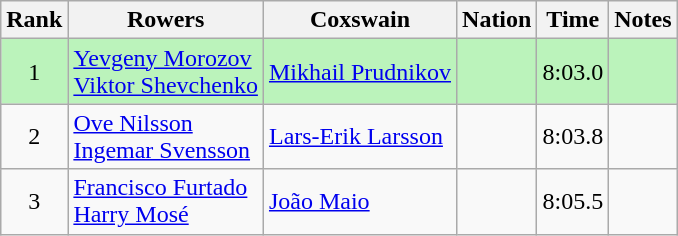<table class="wikitable sortable" style="text-align:center">
<tr>
<th>Rank</th>
<th>Rowers</th>
<th>Coxswain</th>
<th>Nation</th>
<th>Time</th>
<th>Notes</th>
</tr>
<tr bgcolor=bbf3bb>
<td>1</td>
<td align=left><a href='#'>Yevgeny Morozov</a><br><a href='#'>Viktor Shevchenko</a></td>
<td align=left><a href='#'>Mikhail Prudnikov</a></td>
<td align=left></td>
<td>8:03.0</td>
<td></td>
</tr>
<tr>
<td>2</td>
<td align=left><a href='#'>Ove Nilsson</a><br><a href='#'>Ingemar Svensson</a></td>
<td align=left><a href='#'>Lars-Erik Larsson</a></td>
<td align=left></td>
<td>8:03.8</td>
<td></td>
</tr>
<tr>
<td>3</td>
<td align=left><a href='#'>Francisco Furtado</a><br><a href='#'>Harry Mosé</a></td>
<td align=left><a href='#'>João Maio</a></td>
<td align=left></td>
<td>8:05.5</td>
<td></td>
</tr>
</table>
